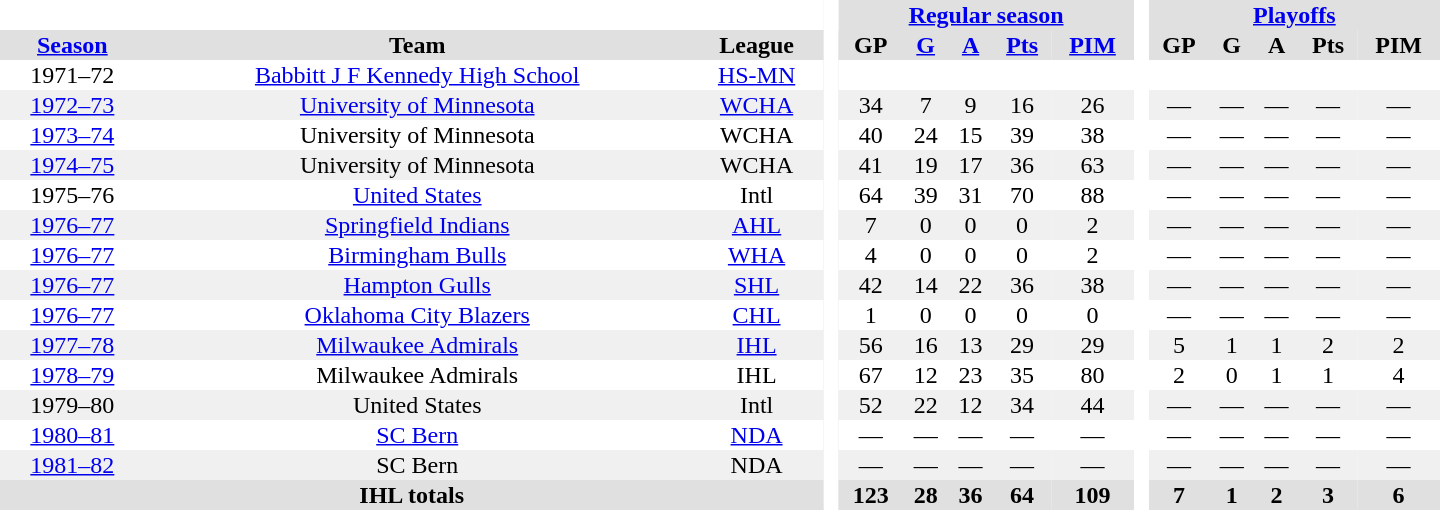<table border="0" cellpadding="1" cellspacing="0" style="text-align:center; width:60em">
<tr bgcolor="#e0e0e0">
<th colspan="3" bgcolor="#ffffff"> </th>
<th rowspan="99" bgcolor="#ffffff"> </th>
<th colspan="5"><a href='#'>Regular season</a></th>
<th rowspan="99" bgcolor="#ffffff"> </th>
<th colspan="5"><a href='#'>Playoffs</a></th>
</tr>
<tr bgcolor="#e0e0e0">
<th><a href='#'>Season</a></th>
<th>Team</th>
<th>League</th>
<th>GP</th>
<th><a href='#'>G</a></th>
<th><a href='#'>A</a></th>
<th><a href='#'>Pts</a></th>
<th><a href='#'>PIM</a></th>
<th>GP</th>
<th>G</th>
<th>A</th>
<th>Pts</th>
<th>PIM</th>
</tr>
<tr>
<td>1971–72</td>
<td><a href='#'>Babbitt J F Kennedy High School</a></td>
<td><a href='#'>HS-MN</a></td>
<td></td>
<td></td>
<td></td>
<td></td>
<td></td>
<td></td>
<td></td>
<td></td>
<td></td>
<td></td>
</tr>
<tr bgcolor="#f0f0f0">
<td><a href='#'>1972–73</a></td>
<td><a href='#'>University of Minnesota</a></td>
<td><a href='#'>WCHA</a></td>
<td>34</td>
<td>7</td>
<td>9</td>
<td>16</td>
<td>26</td>
<td>—</td>
<td>—</td>
<td>—</td>
<td>—</td>
<td>—</td>
</tr>
<tr>
<td><a href='#'>1973–74</a></td>
<td>University of Minnesota</td>
<td>WCHA</td>
<td>40</td>
<td>24</td>
<td>15</td>
<td>39</td>
<td>38</td>
<td>—</td>
<td>—</td>
<td>—</td>
<td>—</td>
<td>—</td>
</tr>
<tr bgcolor="#f0f0f0">
<td><a href='#'>1974–75</a></td>
<td>University of Minnesota</td>
<td>WCHA</td>
<td>41</td>
<td>19</td>
<td>17</td>
<td>36</td>
<td>63</td>
<td>—</td>
<td>—</td>
<td>—</td>
<td>—</td>
<td>—</td>
</tr>
<tr>
<td>1975–76</td>
<td><a href='#'>United States</a></td>
<td>Intl</td>
<td>64</td>
<td>39</td>
<td>31</td>
<td>70</td>
<td>88</td>
<td>—</td>
<td>—</td>
<td>—</td>
<td>—</td>
<td>—</td>
</tr>
<tr bgcolor="#f0f0f0">
<td><a href='#'>1976–77</a></td>
<td><a href='#'>Springfield Indians</a></td>
<td><a href='#'>AHL</a></td>
<td>7</td>
<td>0</td>
<td>0</td>
<td>0</td>
<td>2</td>
<td>—</td>
<td>—</td>
<td>—</td>
<td>—</td>
<td>—</td>
</tr>
<tr>
<td><a href='#'>1976–77</a></td>
<td><a href='#'>Birmingham Bulls</a></td>
<td><a href='#'>WHA</a></td>
<td>4</td>
<td>0</td>
<td>0</td>
<td>0</td>
<td>2</td>
<td>—</td>
<td>—</td>
<td>—</td>
<td>—</td>
<td>—</td>
</tr>
<tr bgcolor="#f0f0f0">
<td><a href='#'>1976–77</a></td>
<td><a href='#'>Hampton Gulls</a></td>
<td><a href='#'>SHL</a></td>
<td>42</td>
<td>14</td>
<td>22</td>
<td>36</td>
<td>38</td>
<td>—</td>
<td>—</td>
<td>—</td>
<td>—</td>
<td>—</td>
</tr>
<tr>
<td><a href='#'>1976–77</a></td>
<td><a href='#'>Oklahoma City Blazers</a></td>
<td><a href='#'>CHL</a></td>
<td>1</td>
<td>0</td>
<td>0</td>
<td>0</td>
<td>0</td>
<td>—</td>
<td>—</td>
<td>—</td>
<td>—</td>
<td>—</td>
</tr>
<tr bgcolor="#f0f0f0">
<td><a href='#'>1977–78</a></td>
<td><a href='#'>Milwaukee Admirals</a></td>
<td><a href='#'>IHL</a></td>
<td>56</td>
<td>16</td>
<td>13</td>
<td>29</td>
<td>29</td>
<td>5</td>
<td>1</td>
<td>1</td>
<td>2</td>
<td>2</td>
</tr>
<tr>
<td><a href='#'>1978–79</a></td>
<td>Milwaukee Admirals</td>
<td>IHL</td>
<td>67</td>
<td>12</td>
<td>23</td>
<td>35</td>
<td>80</td>
<td>2</td>
<td>0</td>
<td>1</td>
<td>1</td>
<td>4</td>
</tr>
<tr bgcolor="#f0f0f0">
<td>1979–80</td>
<td>United States</td>
<td>Intl</td>
<td>52</td>
<td>22</td>
<td>12</td>
<td>34</td>
<td>44</td>
<td>—</td>
<td>—</td>
<td>—</td>
<td>—</td>
<td>—</td>
</tr>
<tr>
<td><a href='#'>1980–81</a></td>
<td><a href='#'>SC Bern</a></td>
<td><a href='#'>NDA</a></td>
<td>—</td>
<td>—</td>
<td>—</td>
<td>—</td>
<td>—</td>
<td>—</td>
<td>—</td>
<td>—</td>
<td>—</td>
<td>—</td>
</tr>
<tr bgcolor="#f0f0f0">
<td><a href='#'>1981–82</a></td>
<td>SC Bern</td>
<td>NDA</td>
<td>—</td>
<td>—</td>
<td>—</td>
<td>—</td>
<td>—</td>
<td>—</td>
<td>—</td>
<td>—</td>
<td>—</td>
<td>—</td>
</tr>
<tr bgcolor="#e0e0e0">
<th colspan="3">IHL totals</th>
<th>123</th>
<th>28</th>
<th>36</th>
<th>64</th>
<th>109</th>
<th>7</th>
<th>1</th>
<th>2</th>
<th>3</th>
<th>6</th>
</tr>
</table>
